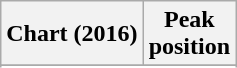<table class="wikitable sortable plainrowheaders" style="text-align:center">
<tr>
<th scope="col">Chart (2016)</th>
<th scope="col">Peak<br> position</th>
</tr>
<tr>
</tr>
<tr>
</tr>
<tr>
</tr>
</table>
